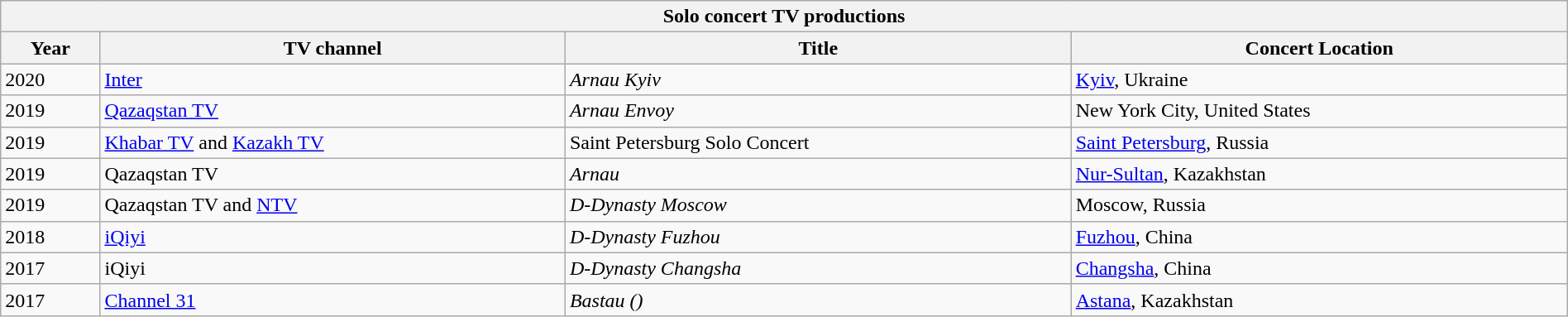<table class="wikitable collapsible autocollapse" width="100%">
<tr align="center">
<th colspan="5">Solo concert TV productions</th>
</tr>
<tr>
<th>Year</th>
<th>TV channel</th>
<th>Title</th>
<th>Concert Location</th>
</tr>
<tr>
<td>2020</td>
<td><a href='#'>Inter</a></td>
<td><em>Arnau Kyiv</em></td>
<td><a href='#'>Kyiv</a>, Ukraine</td>
</tr>
<tr>
<td>2019</td>
<td><a href='#'>Qazaqstan TV</a></td>
<td><em>Arnau Envoy</em></td>
<td>New York City, United States</td>
</tr>
<tr>
<td>2019</td>
<td><a href='#'>Khabar TV</a> and <a href='#'>Kazakh TV</a></td>
<td>Saint Petersburg Solo Concert</td>
<td><a href='#'>Saint Petersburg</a>, Russia</td>
</tr>
<tr>
<td>2019</td>
<td>Qazaqstan TV</td>
<td><em>Arnau</em></td>
<td><a href='#'>Nur-Sultan</a>, Kazakhstan</td>
</tr>
<tr>
<td>2019</td>
<td>Qazaqstan TV and <a href='#'>NTV</a></td>
<td><em>D-Dynasty Moscow</em></td>
<td>Moscow, Russia</td>
</tr>
<tr>
<td>2018</td>
<td><a href='#'>iQiyi</a></td>
<td><em>D-Dynasty Fuzhou</em></td>
<td><a href='#'>Fuzhou</a>, China</td>
</tr>
<tr>
<td>2017</td>
<td>iQiyi</td>
<td><em>D-Dynasty Changsha</em></td>
<td><a href='#'>Changsha</a>, China</td>
</tr>
<tr>
<td>2017</td>
<td><a href='#'>Channel 31</a></td>
<td><em>Bastau</em> <em>()</em></td>
<td><a href='#'>Astana</a>, Kazakhstan</td>
</tr>
</table>
